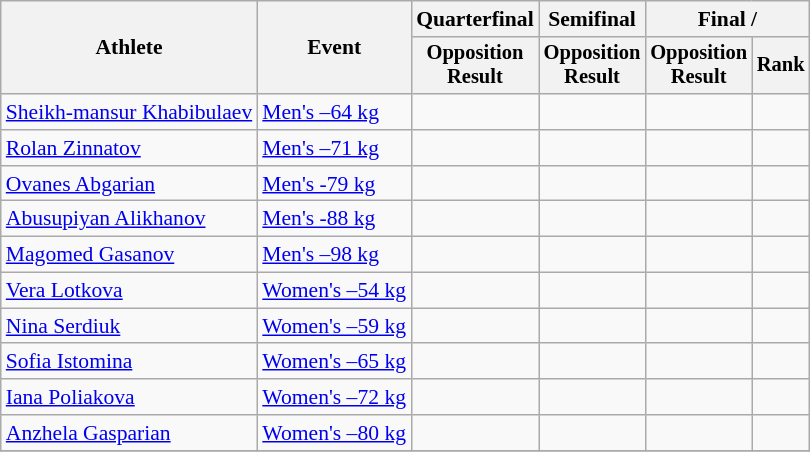<table class=wikitable style=font-size:90%;text-align:center>
<tr>
<th rowspan=2>Athlete</th>
<th rowspan=2>Event</th>
<th>Quarterfinal</th>
<th>Semifinal</th>
<th colspan=2>Final / </th>
</tr>
<tr style=font-size:95%>
<th>Opposition<br>Result</th>
<th>Opposition<br>Result</th>
<th>Opposition<br>Result</th>
<th>Rank</th>
</tr>
<tr>
<td align=left><a href='#'>Sheikh-mansur Khabibulaev</a></td>
<td align=left><a href='#'>Men's –64 kg</a></td>
<td></td>
<td></td>
<td></td>
<td></td>
</tr>
<tr>
<td align=left><a href='#'>Rolan Zinnatov</a></td>
<td align=left><a href='#'>Men's –71 kg</a></td>
<td></td>
<td></td>
<td></td>
<td></td>
</tr>
<tr>
<td align=left><a href='#'>Ovanes Abgarian</a></td>
<td align=left><a href='#'>Men's -79 kg</a></td>
<td></td>
<td></td>
<td></td>
<td></td>
</tr>
<tr>
<td align=left><a href='#'>Abusupiyan Alikhanov</a></td>
<td align=left><a href='#'>Men's 
-88 kg</a></td>
<td></td>
<td></td>
<td></td>
<td></td>
</tr>
<tr>
<td align=left><a href='#'>Magomed Gasanov</a></td>
<td align=left><a href='#'>Men's 
–98 kg</a></td>
<td></td>
<td></td>
<td></td>
<td></td>
</tr>
<tr>
<td align=left><a href='#'>Vera Lotkova</a></td>
<td align=left><a href='#'>Women's –54 kg</a></td>
<td></td>
<td></td>
<td></td>
<td></td>
</tr>
<tr>
<td align=left><a href='#'>Nina Serdiuk</a></td>
<td align=left><a href='#'>Women's –59 kg</a></td>
<td></td>
<td></td>
<td></td>
<td></td>
</tr>
<tr>
<td align=left><a href='#'>Sofia Istomina</a></td>
<td align=left><a href='#'>Women's –65 kg</a></td>
<td></td>
<td></td>
<td></td>
<td></td>
</tr>
<tr>
<td align=left><a href='#'>Iana Poliakova</a></td>
<td align=left><a href='#'>Women's –72 kg</a></td>
<td></td>
<td></td>
<td></td>
<td></td>
</tr>
<tr>
<td align=left><a href='#'>Anzhela Gasparian</a></td>
<td align=left><a href='#'>Women's –80 kg</a></td>
<td></td>
<td></td>
<td></td>
<td></td>
</tr>
<tr>
</tr>
</table>
